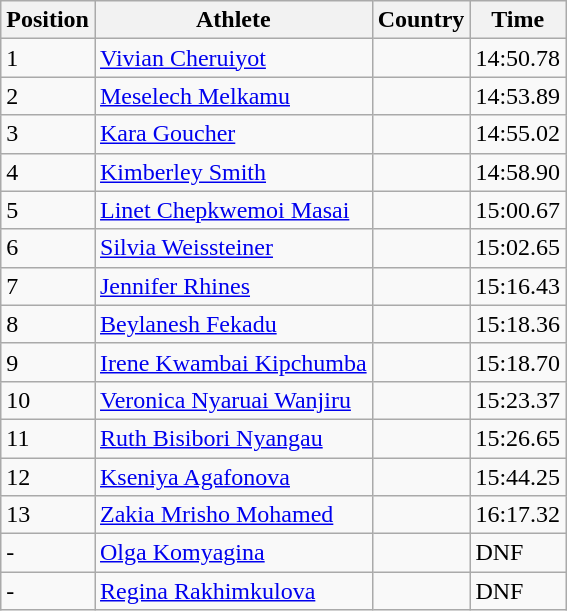<table class="wikitable">
<tr>
<th>Position</th>
<th>Athlete</th>
<th>Country</th>
<th>Time</th>
</tr>
<tr>
<td>1</td>
<td><a href='#'>Vivian Cheruiyot</a></td>
<td></td>
<td>14:50.78</td>
</tr>
<tr>
<td>2</td>
<td><a href='#'>Meselech Melkamu</a></td>
<td></td>
<td>14:53.89</td>
</tr>
<tr>
<td>3</td>
<td><a href='#'>Kara Goucher</a></td>
<td></td>
<td>14:55.02</td>
</tr>
<tr>
<td>4</td>
<td><a href='#'>Kimberley Smith</a></td>
<td></td>
<td>14:58.90</td>
</tr>
<tr>
<td>5</td>
<td><a href='#'>Linet Chepkwemoi Masai</a></td>
<td></td>
<td>15:00.67</td>
</tr>
<tr>
<td>6</td>
<td><a href='#'>Silvia Weissteiner</a></td>
<td></td>
<td>15:02.65</td>
</tr>
<tr>
<td>7</td>
<td><a href='#'>Jennifer Rhines</a></td>
<td></td>
<td>15:16.43</td>
</tr>
<tr>
<td>8</td>
<td><a href='#'>Beylanesh Fekadu</a></td>
<td></td>
<td>15:18.36</td>
</tr>
<tr>
<td>9</td>
<td><a href='#'>Irene Kwambai Kipchumba</a></td>
<td></td>
<td>15:18.70</td>
</tr>
<tr>
<td>10</td>
<td><a href='#'>Veronica Nyaruai Wanjiru</a></td>
<td></td>
<td>15:23.37</td>
</tr>
<tr>
<td>11</td>
<td><a href='#'>Ruth Bisibori Nyangau</a></td>
<td></td>
<td>15:26.65</td>
</tr>
<tr>
<td>12</td>
<td><a href='#'>Kseniya Agafonova</a></td>
<td></td>
<td>15:44.25</td>
</tr>
<tr>
<td>13</td>
<td><a href='#'>Zakia Mrisho Mohamed</a></td>
<td></td>
<td>16:17.32</td>
</tr>
<tr>
<td>-</td>
<td><a href='#'>Olga Komyagina</a></td>
<td></td>
<td>DNF</td>
</tr>
<tr>
<td>-</td>
<td><a href='#'>Regina Rakhimkulova</a></td>
<td></td>
<td>DNF</td>
</tr>
</table>
